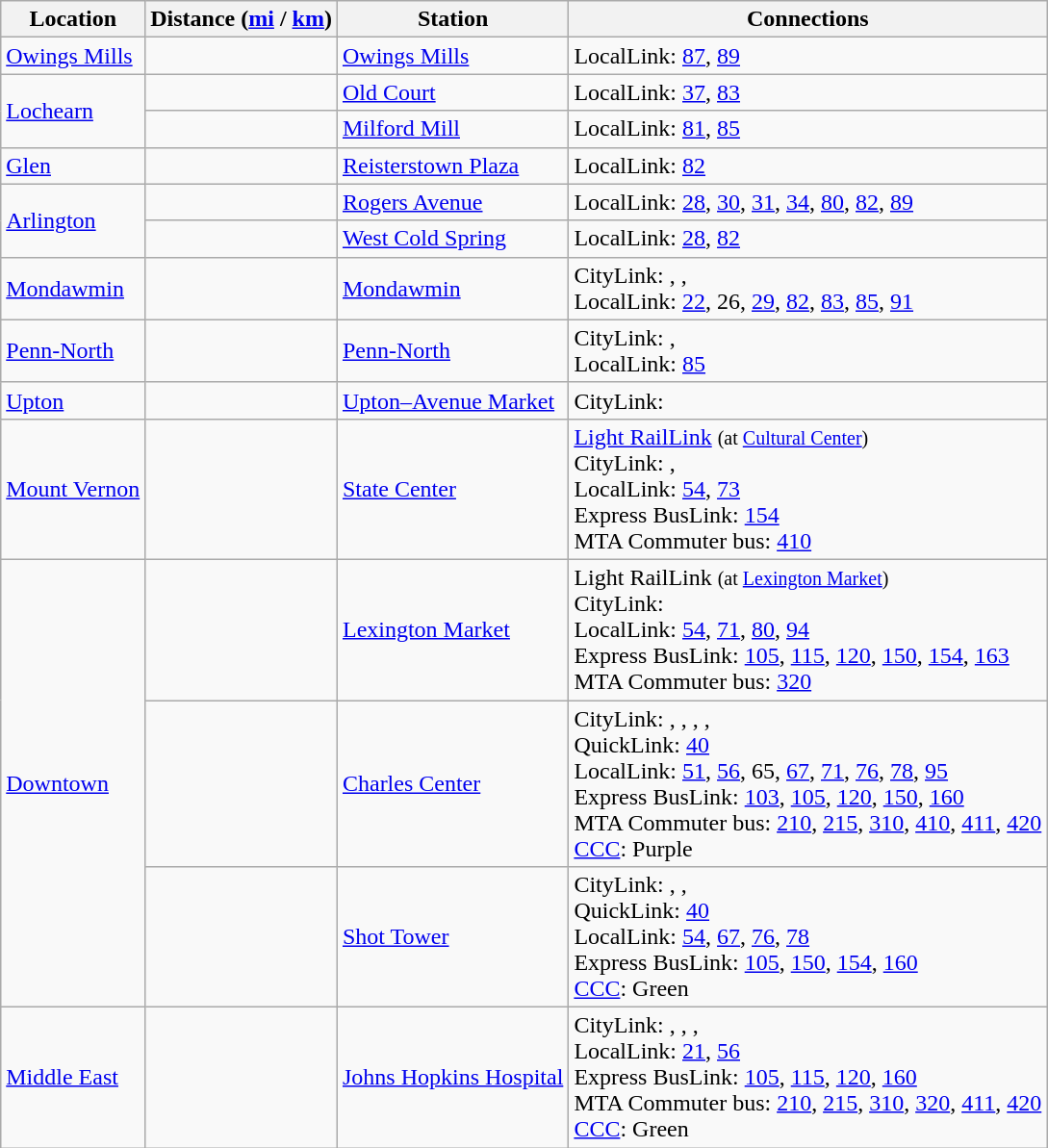<table class="wikitable">
<tr>
<th>Location</th>
<th>Distance (<a href='#'>mi</a> / <a href='#'>km</a>)</th>
<th>Station</th>
<th>Connections</th>
</tr>
<tr>
<td><a href='#'>Owings Mills</a></td>
<td></td>
<td><a href='#'>Owings Mills</a></td>
<td> LocalLink: <a href='#'>87</a>, <a href='#'>89</a></td>
</tr>
<tr>
<td rowspan="2"><a href='#'>Lochearn</a></td>
<td></td>
<td><a href='#'>Old Court</a></td>
<td> LocalLink: <a href='#'>37</a>, <a href='#'>83</a></td>
</tr>
<tr>
<td></td>
<td><a href='#'>Milford Mill</a></td>
<td> LocalLink: <a href='#'>81</a>, <a href='#'>85</a></td>
</tr>
<tr>
<td><a href='#'>Glen</a></td>
<td></td>
<td><a href='#'>Reisterstown Plaza</a></td>
<td> LocalLink: <a href='#'>82</a></td>
</tr>
<tr>
<td rowspan="2"><a href='#'>Arlington</a></td>
<td></td>
<td><a href='#'>Rogers Avenue</a></td>
<td> LocalLink: <a href='#'>28</a>, <a href='#'>30</a>, <a href='#'>31</a>, <a href='#'>34</a>, <a href='#'>80</a>, <a href='#'>82</a>, <a href='#'>89</a></td>
</tr>
<tr>
<td></td>
<td><a href='#'>West Cold Spring</a></td>
<td> LocalLink: <a href='#'>28</a>, <a href='#'>82</a></td>
</tr>
<tr>
<td><a href='#'>Mondawmin</a></td>
<td></td>
<td><a href='#'>Mondawmin</a></td>
<td> CityLink: , , <br> LocalLink: <a href='#'>22</a>, 26, <a href='#'>29</a>, <a href='#'>82</a>, <a href='#'>83</a>, <a href='#'>85</a>, <a href='#'>91</a></td>
</tr>
<tr>
<td><a href='#'>Penn-North</a></td>
<td></td>
<td><a href='#'>Penn-North</a></td>
<td> CityLink: , <br> LocalLink: <a href='#'>85</a></td>
</tr>
<tr>
<td><a href='#'>Upton</a></td>
<td></td>
<td><a href='#'>Upton–Avenue Market</a></td>
<td> CityLink: </td>
</tr>
<tr>
<td><a href='#'>Mount Vernon</a></td>
<td></td>
<td><a href='#'>State Center</a></td>
<td> <a href='#'>Light RailLink</a> <small>(at <a href='#'>Cultural Center</a>)</small><br> CityLink: , <br> LocalLink: <a href='#'>54</a>, <a href='#'>73</a><br> Express BusLink: <a href='#'>154</a><br> MTA Commuter bus: <a href='#'>410</a></td>
</tr>
<tr>
<td rowspan="3"><a href='#'>Downtown</a></td>
<td></td>
<td><a href='#'>Lexington Market</a></td>
<td> Light RailLink <small>(at <a href='#'>Lexington Market</a>)</small><br> CityLink: <br> LocalLink: <a href='#'>54</a>, <a href='#'>71</a>, <a href='#'>80</a>, <a href='#'>94</a><br> Express BusLink: <a href='#'>105</a>, <a href='#'>115</a>, <a href='#'>120</a>, <a href='#'>150</a>, <a href='#'>154</a>, <a href='#'>163</a><br> MTA Commuter bus: <a href='#'>320</a></td>
</tr>
<tr>
<td></td>
<td><a href='#'>Charles Center</a></td>
<td> CityLink: , , , , <br> QuickLink: <a href='#'>40</a><br> LocalLink: <a href='#'>51</a>, <a href='#'>56</a>, 65, <a href='#'>67</a>, <a href='#'>71</a>, <a href='#'>76</a>, <a href='#'>78</a>, <a href='#'>95</a><br> Express BusLink: <a href='#'>103</a>, <a href='#'>105</a>, <a href='#'>120</a>, <a href='#'>150</a>, <a href='#'>160</a><br> MTA Commuter bus: <a href='#'>210</a>, <a href='#'>215</a>, <a href='#'>310</a>, <a href='#'>410</a>, <a href='#'>411</a>, <a href='#'>420</a><br> <a href='#'>CCC</a>: Purple</td>
</tr>
<tr>
<td></td>
<td><a href='#'>Shot Tower</a></td>
<td> CityLink: , , <br> QuickLink: <a href='#'>40</a><br> LocalLink: <a href='#'>54</a>, <a href='#'>67</a>, <a href='#'>76</a>, <a href='#'>78</a><br> Express BusLink: <a href='#'>105</a>, <a href='#'>150</a>, <a href='#'>154</a>, <a href='#'>160</a><br> <a href='#'>CCC</a>: Green</td>
</tr>
<tr>
<td><a href='#'>Middle East</a></td>
<td></td>
<td><a href='#'>Johns Hopkins Hospital</a></td>
<td> CityLink: , , , <br> LocalLink: <a href='#'>21</a>, <a href='#'>56</a><br> Express BusLink: <a href='#'>105</a>, <a href='#'>115</a>, <a href='#'>120</a>, <a href='#'>160</a><br> MTA Commuter bus: <a href='#'>210</a>, <a href='#'>215</a>, <a href='#'>310</a>, <a href='#'>320</a>, <a href='#'>411</a>, <a href='#'>420</a><br> <a href='#'>CCC</a>: Green</td>
</tr>
</table>
